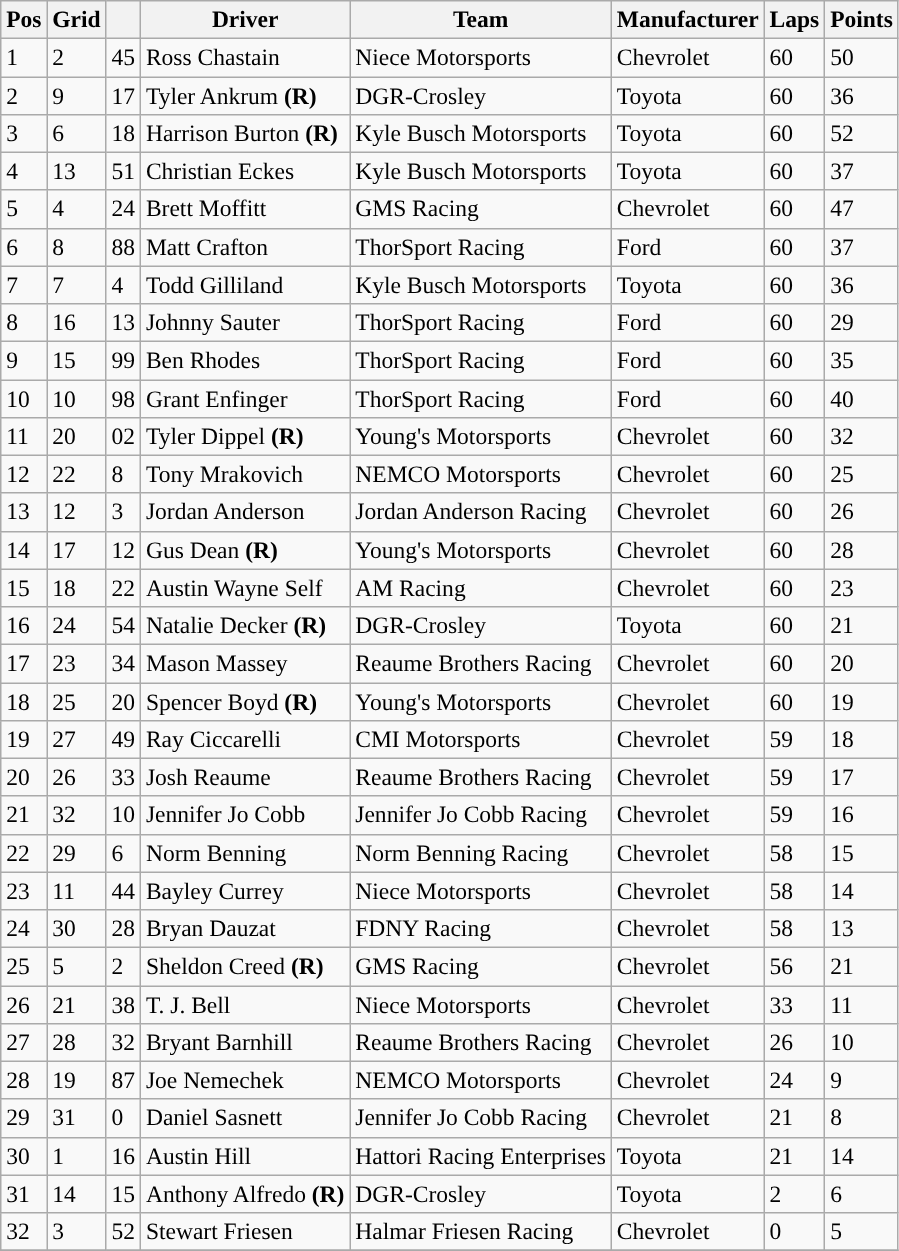<table class="wikitable" style="font-size:98%">
<tr>
<th>Pos</th>
<th>Grid</th>
<th></th>
<th>Driver</th>
<th>Team</th>
<th>Manufacturer</th>
<th>Laps</th>
<th>Points</th>
</tr>
<tr>
<td>1</td>
<td>2</td>
<td>45</td>
<td>Ross Chastain</td>
<td>Niece Motorsports</td>
<td>Chevrolet</td>
<td>60</td>
<td>50</td>
</tr>
<tr>
<td>2</td>
<td>9</td>
<td>17</td>
<td>Tyler Ankrum <strong>(R)</strong></td>
<td>DGR-Crosley</td>
<td>Toyota</td>
<td>60</td>
<td>36</td>
</tr>
<tr>
<td>3</td>
<td>6</td>
<td>18</td>
<td>Harrison Burton <strong>(R)</strong></td>
<td>Kyle Busch Motorsports</td>
<td>Toyota</td>
<td>60</td>
<td>52</td>
</tr>
<tr>
<td>4</td>
<td>13</td>
<td>51</td>
<td>Christian Eckes</td>
<td>Kyle Busch Motorsports</td>
<td>Toyota</td>
<td>60</td>
<td>37</td>
</tr>
<tr>
<td>5</td>
<td>4</td>
<td>24</td>
<td>Brett Moffitt</td>
<td>GMS Racing</td>
<td>Chevrolet</td>
<td>60</td>
<td>47</td>
</tr>
<tr>
<td>6</td>
<td>8</td>
<td>88</td>
<td>Matt Crafton</td>
<td>ThorSport Racing</td>
<td>Ford</td>
<td>60</td>
<td>37</td>
</tr>
<tr>
<td>7</td>
<td>7</td>
<td>4</td>
<td>Todd Gilliland</td>
<td>Kyle Busch Motorsports</td>
<td>Toyota</td>
<td>60</td>
<td>36</td>
</tr>
<tr>
<td>8</td>
<td>16</td>
<td>13</td>
<td>Johnny Sauter</td>
<td>ThorSport Racing</td>
<td>Ford</td>
<td>60</td>
<td>29</td>
</tr>
<tr>
<td>9</td>
<td>15</td>
<td>99</td>
<td>Ben Rhodes</td>
<td>ThorSport Racing</td>
<td>Ford</td>
<td>60</td>
<td>35</td>
</tr>
<tr>
<td>10</td>
<td>10</td>
<td>98</td>
<td>Grant Enfinger</td>
<td>ThorSport Racing</td>
<td>Ford</td>
<td>60</td>
<td>40</td>
</tr>
<tr>
<td>11</td>
<td>20</td>
<td>02</td>
<td>Tyler Dippel <strong>(R)</strong></td>
<td>Young's Motorsports</td>
<td>Chevrolet</td>
<td>60</td>
<td>32</td>
</tr>
<tr>
<td>12</td>
<td>22</td>
<td>8</td>
<td>Tony Mrakovich</td>
<td>NEMCO Motorsports</td>
<td>Chevrolet</td>
<td>60</td>
<td>25</td>
</tr>
<tr>
<td>13</td>
<td>12</td>
<td>3</td>
<td>Jordan Anderson</td>
<td>Jordan Anderson Racing</td>
<td>Chevrolet</td>
<td>60</td>
<td>26</td>
</tr>
<tr>
<td>14</td>
<td>17</td>
<td>12</td>
<td>Gus Dean <strong>(R)</strong></td>
<td>Young's Motorsports</td>
<td>Chevrolet</td>
<td>60</td>
<td>28</td>
</tr>
<tr>
<td>15</td>
<td>18</td>
<td>22</td>
<td>Austin Wayne Self</td>
<td>AM Racing</td>
<td>Chevrolet</td>
<td>60</td>
<td>23</td>
</tr>
<tr>
<td>16</td>
<td>24</td>
<td>54</td>
<td>Natalie Decker <strong>(R)</strong></td>
<td>DGR-Crosley</td>
<td>Toyota</td>
<td>60</td>
<td>21</td>
</tr>
<tr>
<td>17</td>
<td>23</td>
<td>34</td>
<td>Mason Massey</td>
<td>Reaume Brothers Racing</td>
<td>Chevrolet</td>
<td>60</td>
<td>20</td>
</tr>
<tr>
<td>18</td>
<td>25</td>
<td>20</td>
<td>Spencer Boyd <strong>(R)</strong></td>
<td>Young's Motorsports</td>
<td>Chevrolet</td>
<td>60</td>
<td>19</td>
</tr>
<tr>
<td>19</td>
<td>27</td>
<td>49</td>
<td>Ray Ciccarelli</td>
<td>CMI Motorsports</td>
<td>Chevrolet</td>
<td>59</td>
<td>18</td>
</tr>
<tr>
<td>20</td>
<td>26</td>
<td>33</td>
<td>Josh Reaume</td>
<td>Reaume Brothers Racing</td>
<td>Chevrolet</td>
<td>59</td>
<td>17</td>
</tr>
<tr>
<td>21</td>
<td>32</td>
<td>10</td>
<td>Jennifer Jo Cobb</td>
<td>Jennifer Jo Cobb Racing</td>
<td>Chevrolet</td>
<td>59</td>
<td>16</td>
</tr>
<tr>
<td>22</td>
<td>29</td>
<td>6</td>
<td>Norm Benning</td>
<td>Norm Benning Racing</td>
<td>Chevrolet</td>
<td>58</td>
<td>15</td>
</tr>
<tr>
<td>23</td>
<td>11</td>
<td>44</td>
<td>Bayley Currey</td>
<td>Niece Motorsports</td>
<td>Chevrolet</td>
<td>58</td>
<td>14</td>
</tr>
<tr>
<td>24</td>
<td>30</td>
<td>28</td>
<td>Bryan Dauzat</td>
<td>FDNY Racing</td>
<td>Chevrolet</td>
<td>58</td>
<td>13</td>
</tr>
<tr>
<td>25</td>
<td>5</td>
<td>2</td>
<td>Sheldon Creed <strong>(R)</strong></td>
<td>GMS Racing</td>
<td>Chevrolet</td>
<td>56</td>
<td>21</td>
</tr>
<tr>
<td>26</td>
<td>21</td>
<td>38</td>
<td>T. J. Bell</td>
<td>Niece Motorsports</td>
<td>Chevrolet</td>
<td>33</td>
<td>11</td>
</tr>
<tr>
<td>27</td>
<td>28</td>
<td>32</td>
<td>Bryant Barnhill</td>
<td>Reaume Brothers Racing</td>
<td>Chevrolet</td>
<td>26</td>
<td>10</td>
</tr>
<tr>
<td>28</td>
<td>19</td>
<td>87</td>
<td>Joe Nemechek</td>
<td>NEMCO Motorsports</td>
<td>Chevrolet</td>
<td>24</td>
<td>9</td>
</tr>
<tr>
<td>29</td>
<td>31</td>
<td>0</td>
<td>Daniel Sasnett</td>
<td>Jennifer Jo Cobb Racing</td>
<td>Chevrolet</td>
<td>21</td>
<td>8</td>
</tr>
<tr>
<td>30</td>
<td>1</td>
<td>16</td>
<td>Austin Hill</td>
<td>Hattori Racing Enterprises</td>
<td>Toyota</td>
<td>21</td>
<td>14</td>
</tr>
<tr>
<td>31</td>
<td>14</td>
<td>15</td>
<td>Anthony Alfredo <strong>(R)</strong></td>
<td>DGR-Crosley</td>
<td>Toyota</td>
<td>2</td>
<td>6</td>
</tr>
<tr>
<td>32</td>
<td>3</td>
<td>52</td>
<td>Stewart Friesen</td>
<td>Halmar Friesen Racing</td>
<td>Chevrolet</td>
<td>0</td>
<td>5</td>
</tr>
<tr>
</tr>
</table>
